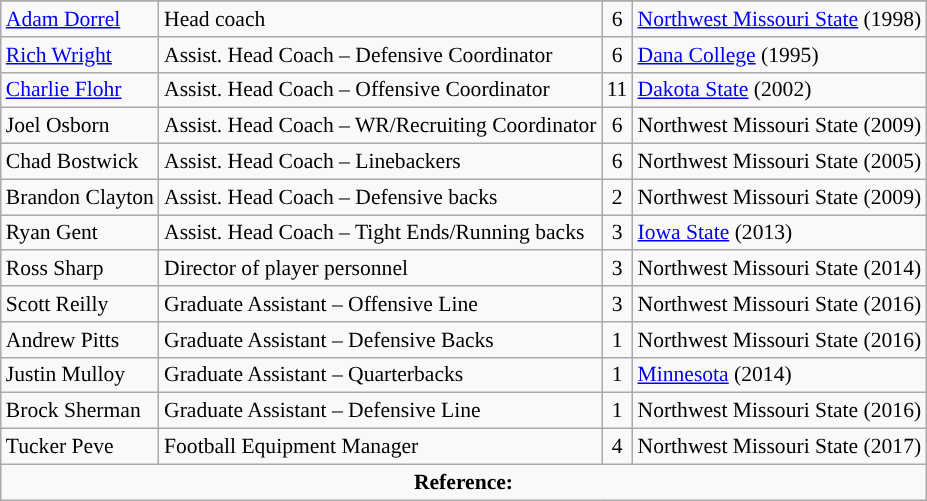<table class="wikitable" style="font-size:90%;">
<tr>
</tr>
<tr>
<td><a href='#'>Adam Dorrel</a></td>
<td>Head coach</td>
<td align=center>6</td>
<td><a href='#'>Northwest Missouri State</a> (1998)</td>
</tr>
<tr>
<td><a href='#'>Rich Wright</a></td>
<td>Assist. Head Coach – Defensive Coordinator</td>
<td align=center>6</td>
<td><a href='#'>Dana College</a> (1995)</td>
</tr>
<tr>
<td><a href='#'>Charlie Flohr</a></td>
<td>Assist. Head Coach – Offensive Coordinator</td>
<td align=center>11</td>
<td><a href='#'>Dakota State</a> (2002)</td>
</tr>
<tr>
<td>Joel Osborn</td>
<td>Assist. Head Coach – WR/Recruiting Coordinator</td>
<td align=center>6</td>
<td>Northwest Missouri State (2009)</td>
</tr>
<tr>
<td>Chad Bostwick</td>
<td>Assist. Head Coach – Linebackers</td>
<td align=center>6</td>
<td>Northwest Missouri State (2005)</td>
</tr>
<tr>
<td>Brandon Clayton</td>
<td>Assist. Head Coach – Defensive backs</td>
<td align=center>2</td>
<td>Northwest Missouri State (2009)</td>
</tr>
<tr>
<td>Ryan Gent</td>
<td>Assist. Head Coach – Tight Ends/Running backs</td>
<td align=center>3</td>
<td><a href='#'>Iowa State</a> (2013)</td>
</tr>
<tr>
<td>Ross Sharp</td>
<td>Director of player personnel</td>
<td align=center>3</td>
<td>Northwest Missouri State (2014)</td>
</tr>
<tr>
<td>Scott Reilly</td>
<td>Graduate Assistant – Offensive Line</td>
<td align=center>3</td>
<td>Northwest Missouri State (2016)</td>
</tr>
<tr>
<td>Andrew Pitts</td>
<td>Graduate Assistant – Defensive Backs</td>
<td align=center>1</td>
<td>Northwest Missouri State (2016)</td>
</tr>
<tr>
<td>Justin Mulloy</td>
<td>Graduate Assistant – Quarterbacks</td>
<td align=center>1</td>
<td><a href='#'>Minnesota</a> (2014)</td>
</tr>
<tr>
<td>Brock Sherman</td>
<td>Graduate Assistant – Defensive Line</td>
<td align=center>1</td>
<td>Northwest Missouri State (2016)</td>
</tr>
<tr>
<td>Tucker Peve</td>
<td>Football Equipment Manager</td>
<td align=center>4</td>
<td>Northwest Missouri State (2017)</td>
</tr>
<tr style="text-align:center;">
<td colspan=4><strong>Reference:</strong></td>
</tr>
</table>
